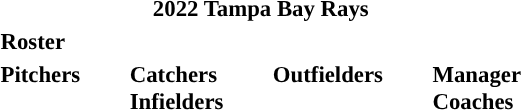<table class="toccolours" style="font-size: 95%;">
<tr>
<th colspan="10">2022 Tampa Bay Rays</th>
</tr>
<tr>
<td colspan="10"><strong>Roster</strong></td>
</tr>
<tr>
<td valign="top"><strong>Pitchers</strong><br>



































</td>
<td style="width:25px;"></td>
<td valign="top"><strong>Catchers</strong><br>



<strong>Infielders</strong>










</td>
<td style="width:25px;"></td>
<td valign="top"><strong>Outfielders</strong><br>







</td>
<td style="width:25px;"></td>
<td valign="top"><strong>Manager</strong><br>
<strong>Coaches</strong>
 
 
 
 
 
 
 
 
 
 
 
 </td>
</tr>
</table>
